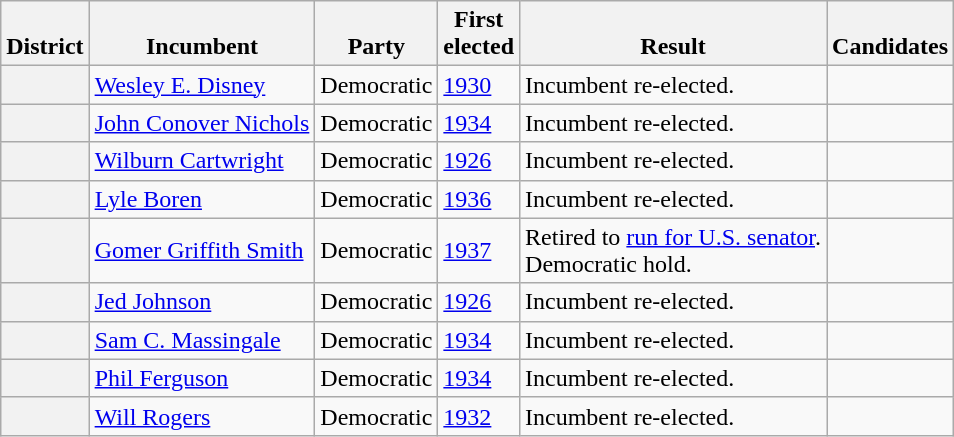<table class=wikitable>
<tr valign=bottom>
<th>District</th>
<th>Incumbent</th>
<th>Party</th>
<th>First<br>elected</th>
<th>Result</th>
<th>Candidates</th>
</tr>
<tr>
<th></th>
<td><a href='#'>Wesley E. Disney</a></td>
<td>Democratic</td>
<td><a href='#'>1930</a></td>
<td>Incumbent re-elected.</td>
<td nowrap></td>
</tr>
<tr>
<th></th>
<td><a href='#'>John Conover Nichols</a></td>
<td>Democratic</td>
<td><a href='#'>1934</a></td>
<td>Incumbent re-elected.</td>
<td nowrap></td>
</tr>
<tr>
<th></th>
<td><a href='#'>Wilburn Cartwright</a></td>
<td>Democratic</td>
<td><a href='#'>1926</a></td>
<td>Incumbent re-elected.</td>
<td nowrap></td>
</tr>
<tr>
<th></th>
<td><a href='#'>Lyle Boren</a></td>
<td>Democratic</td>
<td><a href='#'>1936</a></td>
<td>Incumbent re-elected.</td>
<td nowrap></td>
</tr>
<tr>
<th></th>
<td><a href='#'>Gomer Griffith Smith</a></td>
<td>Democratic</td>
<td><a href='#'>1937 </a></td>
<td>Retired to <a href='#'>run for U.S. senator</a>.<br>Democratic hold.</td>
<td nowrap></td>
</tr>
<tr>
<th></th>
<td><a href='#'>Jed Johnson</a></td>
<td>Democratic</td>
<td><a href='#'>1926</a></td>
<td>Incumbent re-elected.</td>
<td nowrap></td>
</tr>
<tr>
<th></th>
<td><a href='#'>Sam C. Massingale</a></td>
<td>Democratic</td>
<td><a href='#'>1934</a></td>
<td>Incumbent re-elected.</td>
<td nowrap></td>
</tr>
<tr>
<th></th>
<td><a href='#'>Phil Ferguson</a></td>
<td>Democratic</td>
<td><a href='#'>1934</a></td>
<td>Incumbent re-elected.</td>
<td nowrap></td>
</tr>
<tr>
<th></th>
<td><a href='#'>Will Rogers</a></td>
<td>Democratic</td>
<td><a href='#'>1932</a></td>
<td>Incumbent re-elected.</td>
<td nowrap></td>
</tr>
</table>
